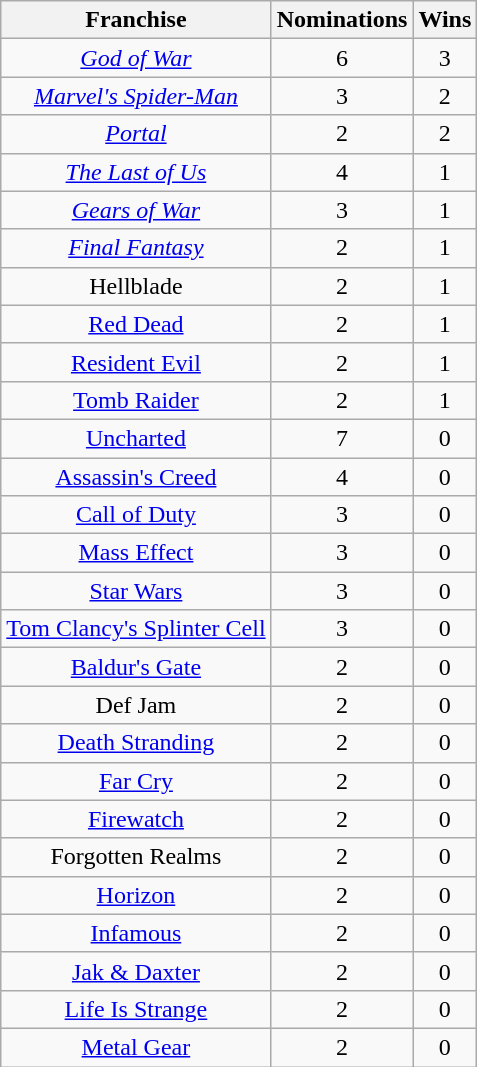<table class="wikitable sortable plainrowheaders" rowspan="2" style="text-align:center;" background: #f6e39c;>
<tr>
<th scope="col">Franchise</th>
<th scope="col">Nominations</th>
<th scope="col">Wins</th>
</tr>
<tr>
<td><em><a href='#'>God of War</a></em></td>
<td>6</td>
<td>3</td>
</tr>
<tr>
<td><em><a href='#'>Marvel's Spider-Man</a></em></td>
<td>3</td>
<td>2</td>
</tr>
<tr>
<td><em><a href='#'>Portal</a></em></td>
<td>2</td>
<td>2</td>
</tr>
<tr>
<td><em><a href='#'>The Last of Us</a></em></td>
<td>4</td>
<td>1</td>
</tr>
<tr>
<td><em><a href='#'>Gears of War</a></em></td>
<td>3</td>
<td>1</td>
</tr>
<tr>
<td><em><a href='#'>Final Fantasy</a></td>
<td>2</td>
<td>1</td>
</tr>
<tr>
<td></em>Hellblade<em></td>
<td>2</td>
<td>1</td>
</tr>
<tr>
<td></em><a href='#'>Red Dead</a><em></td>
<td>2</td>
<td>1</td>
</tr>
<tr>
<td></em><a href='#'>Resident Evil</a><em></td>
<td>2</td>
<td>1</td>
</tr>
<tr>
<td></em><a href='#'>Tomb Raider</a><em></td>
<td>2</td>
<td>1</td>
</tr>
<tr>
<td></em><a href='#'>Uncharted</a><em></td>
<td>7</td>
<td>0</td>
</tr>
<tr>
<td></em><a href='#'>Assassin's Creed</a><em></td>
<td>4</td>
<td>0</td>
</tr>
<tr>
<td></em><a href='#'>Call of Duty</a><em></td>
<td>3</td>
<td>0</td>
</tr>
<tr>
<td></em><a href='#'>Mass Effect</a><em></td>
<td>3</td>
<td>0</td>
</tr>
<tr>
<td></em><a href='#'>Star Wars</a><em></td>
<td>3</td>
<td>0</td>
</tr>
<tr>
<td></em><a href='#'>Tom Clancy's Splinter Cell</a><em></td>
<td>3</td>
<td>0</td>
</tr>
<tr>
<td></em><a href='#'>Baldur's Gate</a><em></td>
<td>2</td>
<td>0</td>
</tr>
<tr>
<td></em>Def Jam<em></td>
<td>2</td>
<td>0</td>
</tr>
<tr>
<td></em><a href='#'>Death Stranding</a><em></td>
<td>2</td>
<td>0</td>
</tr>
<tr>
<td></em><a href='#'>Far Cry</a><em></td>
<td>2</td>
<td>0</td>
</tr>
<tr>
<td></em><a href='#'>Firewatch</a><em></td>
<td>2</td>
<td>0</td>
</tr>
<tr>
<td></em>Forgotten Realms<em></td>
<td>2</td>
<td>0</td>
</tr>
<tr>
<td></em><a href='#'>Horizon</a><em></td>
<td>2</td>
<td>0</td>
</tr>
<tr>
<td></em><a href='#'>Infamous</a><em></td>
<td>2</td>
<td>0</td>
</tr>
<tr>
<td></em><a href='#'>Jak & Daxter</a><em></td>
<td>2</td>
<td>0</td>
</tr>
<tr>
<td></em><a href='#'>Life Is Strange</a><em></td>
<td>2</td>
<td>0</td>
</tr>
<tr>
<td></em><a href='#'>Metal Gear</a><em></td>
<td>2</td>
<td>0</td>
</tr>
</table>
